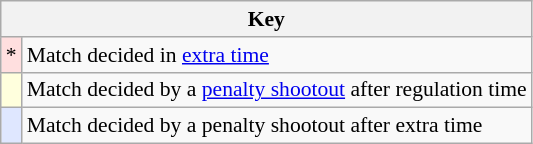<table class="wikitable" style="font-size:90%;">
<tr>
<th colspan="2">Key</th>
</tr>
<tr>
<td style="background-color:#FFDFDF" align="center">*</td>
<td align="left">Match decided in <a href='#'>extra time</a></td>
</tr>
<tr>
<td style="background-color:#FFFFDD" align="center"></td>
<td align="left">Match decided by a <a href='#'>penalty shootout</a> after regulation time</td>
</tr>
<tr>
<td style="background-color:#DFE7FF" align="center"></td>
<td align="left">Match decided by a penalty shootout after extra time</td>
</tr>
</table>
